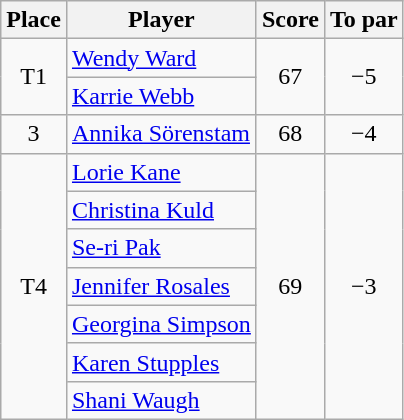<table class="wikitable">
<tr>
<th>Place</th>
<th>Player</th>
<th>Score</th>
<th>To par</th>
</tr>
<tr>
<td align=center rowspan=2>T1</td>
<td> <a href='#'>Wendy Ward</a></td>
<td align=center rowspan=2>67</td>
<td align=center rowspan=2>−5</td>
</tr>
<tr>
<td> <a href='#'>Karrie Webb</a></td>
</tr>
<tr>
<td align=center>3</td>
<td> <a href='#'>Annika Sörenstam</a></td>
<td align=center>68</td>
<td align=center>−4</td>
</tr>
<tr>
<td align=center rowspan=7>T4</td>
<td> <a href='#'>Lorie Kane</a></td>
<td align=center rowspan=7>69</td>
<td align=center rowspan=7>−3</td>
</tr>
<tr>
<td> <a href='#'>Christina Kuld</a></td>
</tr>
<tr>
<td> <a href='#'>Se-ri Pak</a></td>
</tr>
<tr>
<td> <a href='#'>Jennifer Rosales</a></td>
</tr>
<tr>
<td> <a href='#'>Georgina Simpson</a></td>
</tr>
<tr>
<td> <a href='#'>Karen Stupples</a></td>
</tr>
<tr>
<td> <a href='#'>Shani Waugh</a></td>
</tr>
</table>
